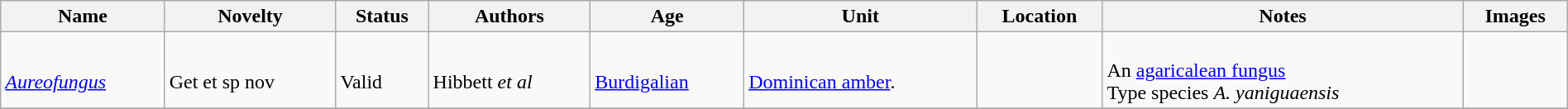<table class="wikitable sortable" align="center" width="100%">
<tr>
<th>Name</th>
<th>Novelty</th>
<th>Status</th>
<th>Authors</th>
<th>Age</th>
<th>Unit</th>
<th>Location</th>
<th>Notes</th>
<th>Images</th>
</tr>
<tr>
<td><br><em><a href='#'>Aureofungus</a></em></td>
<td><br>Get et sp nov</td>
<td><br>Valid</td>
<td><br>Hibbett <em>et al</em></td>
<td><br><a href='#'>Burdigalian</a></td>
<td><br><a href='#'>Dominican amber</a>.</td>
<td><br></td>
<td><br>An <a href='#'>agaricalean fungus</a><br> Type species <em>A. yaniguaensis</em></td>
<td><br></td>
</tr>
<tr>
</tr>
</table>
